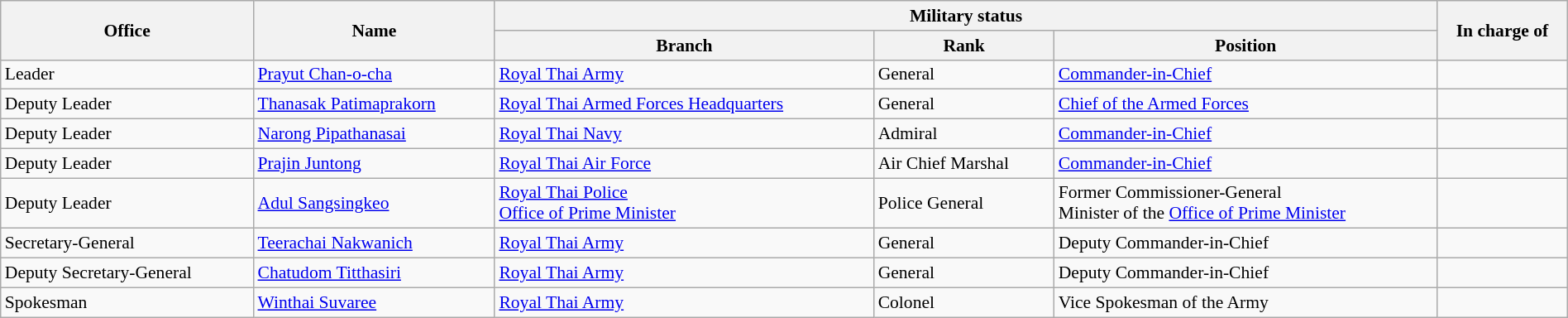<table class="wikitable" style="width:100%; font-size:90%;">
<tr>
<th rowspan=2>Office</th>
<th rowspan=2>Name</th>
<th colspan=3>Military status</th>
<th rowspan=2>In charge of</th>
</tr>
<tr>
<th>Branch</th>
<th>Rank</th>
<th>Position</th>
</tr>
<tr>
<td>Leader</td>
<td><a href='#'>Prayut Chan-o-cha</a></td>
<td><a href='#'>Royal Thai Army</a></td>
<td>General</td>
<td><a href='#'>Commander-in-Chief</a></td>
<td></td>
</tr>
<tr>
<td>Deputy Leader</td>
<td><a href='#'>Thanasak Patimaprakorn</a></td>
<td><a href='#'>Royal Thai Armed Forces Headquarters</a></td>
<td>General</td>
<td><a href='#'>Chief of the Armed Forces</a></td>
<td></td>
</tr>
<tr>
<td>Deputy Leader</td>
<td><a href='#'>Narong Pipathanasai</a></td>
<td><a href='#'>Royal Thai Navy</a></td>
<td>Admiral</td>
<td><a href='#'>Commander-in-Chief</a></td>
<td></td>
</tr>
<tr>
<td>Deputy Leader</td>
<td><a href='#'>Prajin Juntong</a></td>
<td><a href='#'>Royal Thai Air Force</a></td>
<td>Air Chief Marshal</td>
<td><a href='#'>Commander-in-Chief</a></td>
<td></td>
</tr>
<tr>
<td>Deputy Leader</td>
<td><a href='#'>Adul Sangsingkeo</a></td>
<td><a href='#'>Royal Thai Police</a><br><a href='#'>Office of Prime Minister</a></td>
<td>Police General</td>
<td>Former Commissioner-General<br>Minister of the <a href='#'>Office of Prime Minister</a></td>
<td></td>
</tr>
<tr>
<td>Secretary-General</td>
<td><a href='#'>Teerachai Nakwanich</a></td>
<td><a href='#'>Royal Thai Army</a></td>
<td>General</td>
<td>Deputy Commander-in-Chief</td>
<td></td>
</tr>
<tr>
<td>Deputy Secretary-General</td>
<td><a href='#'>Chatudom Titthasiri</a></td>
<td><a href='#'>Royal Thai Army</a></td>
<td>General</td>
<td>Deputy Commander-in-Chief</td>
<td></td>
</tr>
<tr>
<td>Spokesman</td>
<td><a href='#'>Winthai Suvaree</a></td>
<td><a href='#'>Royal Thai Army</a></td>
<td>Colonel</td>
<td>Vice Spokesman of the Army</td>
<td></td>
</tr>
</table>
